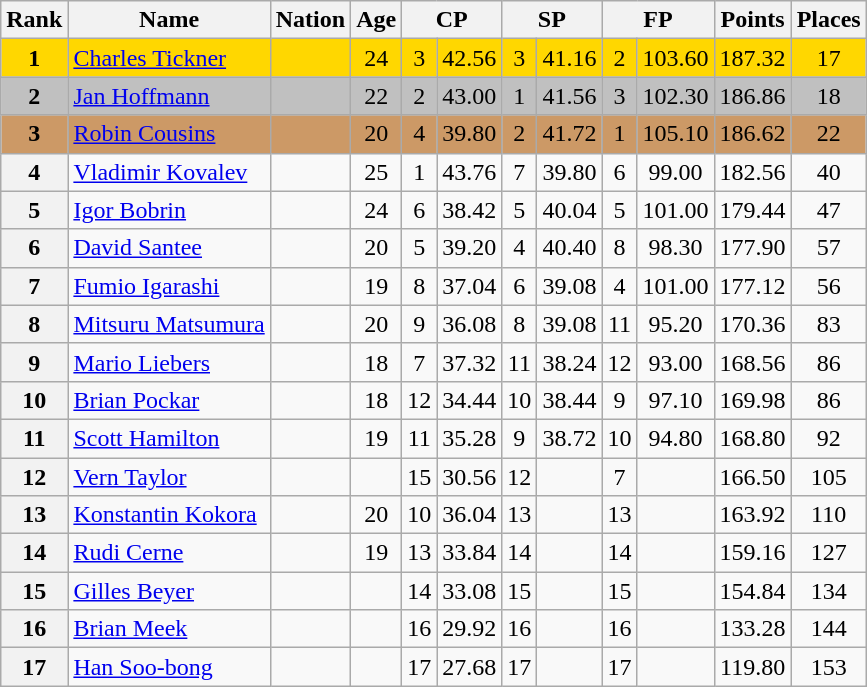<table class="wikitable">
<tr>
<th>Rank</th>
<th>Name</th>
<th>Nation</th>
<th>Age</th>
<th colspan=2>CP</th>
<th colspan=2>SP</th>
<th colspan=2>FP</th>
<th>Points</th>
<th>Places</th>
</tr>
<tr bgcolor=gold>
<td align=center><strong>1</strong></td>
<td><a href='#'>Charles Tickner</a></td>
<td></td>
<td align=center>24</td>
<td align=center>3</td>
<td align=center>42.56</td>
<td align=center>3</td>
<td align=center>41.16</td>
<td align=center>2</td>
<td align=center>103.60</td>
<td align=center>187.32</td>
<td align=center>17</td>
</tr>
<tr bgcolor=silver>
<td align=center><strong>2</strong></td>
<td><a href='#'>Jan Hoffmann</a></td>
<td></td>
<td align=center>22</td>
<td align=center>2</td>
<td align=center>43.00</td>
<td align=center>1</td>
<td align=center>41.56</td>
<td align=center>3</td>
<td align=center>102.30</td>
<td align=center>186.86</td>
<td align=center>18</td>
</tr>
<tr bgcolor=cc9966>
<td align=center><strong>3</strong></td>
<td><a href='#'>Robin Cousins</a></td>
<td></td>
<td align=center>20</td>
<td align=center>4</td>
<td align=center>39.80</td>
<td align=center>2</td>
<td align=center>41.72</td>
<td align=center>1</td>
<td align=center>105.10</td>
<td align=center>186.62</td>
<td align=center>22</td>
</tr>
<tr>
<th>4</th>
<td><a href='#'>Vladimir Kovalev</a></td>
<td></td>
<td align=center>25</td>
<td align=center>1</td>
<td align=center>43.76</td>
<td align=center>7</td>
<td align=center>39.80</td>
<td align=center>6</td>
<td align=center>99.00</td>
<td align=center>182.56</td>
<td align=center>40</td>
</tr>
<tr>
<th>5</th>
<td><a href='#'>Igor Bobrin</a></td>
<td></td>
<td align=center>24</td>
<td align=center>6</td>
<td align=center>38.42</td>
<td align=center>5</td>
<td align=center>40.04</td>
<td align=center>5</td>
<td align=center>101.00</td>
<td align=center>179.44</td>
<td align=center>47</td>
</tr>
<tr>
<th>6</th>
<td><a href='#'>David Santee</a></td>
<td></td>
<td align=center>20</td>
<td align=center>5</td>
<td align=center>39.20</td>
<td align=center>4</td>
<td align=center>40.40</td>
<td align=center>8</td>
<td align=center>98.30</td>
<td align=center>177.90</td>
<td align=center>57</td>
</tr>
<tr>
<th>7</th>
<td><a href='#'>Fumio Igarashi</a></td>
<td></td>
<td align=center>19</td>
<td align=center>8</td>
<td align=center>37.04</td>
<td align=center>6</td>
<td align=center>39.08</td>
<td align=center>4</td>
<td align=center>101.00</td>
<td align=center>177.12</td>
<td align=center>56</td>
</tr>
<tr>
<th>8</th>
<td><a href='#'>Mitsuru Matsumura</a></td>
<td></td>
<td align=center>20</td>
<td align=center>9</td>
<td align=center>36.08</td>
<td align=center>8</td>
<td align=center>39.08</td>
<td align=center>11</td>
<td align=center>95.20</td>
<td align=center>170.36</td>
<td align=center>83</td>
</tr>
<tr>
<th>9</th>
<td><a href='#'>Mario Liebers</a></td>
<td></td>
<td align=center>18</td>
<td align=center>7</td>
<td align=center>37.32</td>
<td align=center>11</td>
<td align=center>38.24</td>
<td align=center>12</td>
<td align=center>93.00</td>
<td align=center>168.56</td>
<td align=center>86</td>
</tr>
<tr>
<th>10</th>
<td><a href='#'>Brian Pockar</a></td>
<td></td>
<td align=center>18</td>
<td align=center>12</td>
<td align=center>34.44</td>
<td align=center>10</td>
<td align=center>38.44</td>
<td align=center>9</td>
<td align=center>97.10</td>
<td align=center>169.98</td>
<td align=center>86</td>
</tr>
<tr>
<th>11</th>
<td><a href='#'>Scott Hamilton</a></td>
<td></td>
<td align=center>19</td>
<td align=center>11</td>
<td align=center>35.28</td>
<td align=center>9</td>
<td align=center>38.72</td>
<td align=center>10</td>
<td align=center>94.80</td>
<td align=center>168.80</td>
<td align=center>92</td>
</tr>
<tr>
<th>12</th>
<td><a href='#'>Vern Taylor</a></td>
<td></td>
<td align=center></td>
<td align=center>15</td>
<td align=center>30.56</td>
<td align=center>12</td>
<td align=center></td>
<td align=center>7</td>
<td align=center></td>
<td align=center>166.50</td>
<td align=center>105</td>
</tr>
<tr>
<th>13</th>
<td><a href='#'>Konstantin Kokora</a></td>
<td></td>
<td align=center>20</td>
<td align=center>10</td>
<td align=center>36.04</td>
<td align=center>13</td>
<td align=center></td>
<td align=center>13</td>
<td align=center></td>
<td align=center>163.92</td>
<td align=center>110</td>
</tr>
<tr>
<th>14</th>
<td><a href='#'>Rudi Cerne</a></td>
<td></td>
<td align=center>19</td>
<td align=center>13</td>
<td align=center>33.84</td>
<td align=center>14</td>
<td align=center></td>
<td align=center>14</td>
<td align=center></td>
<td align=center>159.16</td>
<td align=center>127</td>
</tr>
<tr>
<th>15</th>
<td><a href='#'>Gilles Beyer</a></td>
<td></td>
<td align=center></td>
<td align=center>14</td>
<td align=center>33.08</td>
<td align=center>15</td>
<td align=center></td>
<td align=center>15</td>
<td align=center></td>
<td align=center>154.84</td>
<td align=center>134</td>
</tr>
<tr>
<th>16</th>
<td><a href='#'>Brian Meek</a></td>
<td></td>
<td align=center></td>
<td align=center>16</td>
<td align=center>29.92</td>
<td align=center>16</td>
<td align=center></td>
<td align=center>16</td>
<td align=center></td>
<td align=center>133.28</td>
<td align=center>144</td>
</tr>
<tr>
<th>17</th>
<td><a href='#'>Han Soo-bong</a></td>
<td></td>
<td align=center></td>
<td align=center>17</td>
<td align=center>27.68</td>
<td align=center>17</td>
<td align=center></td>
<td align=center>17</td>
<td align=center></td>
<td align=center>119.80</td>
<td align=center>153</td>
</tr>
</table>
